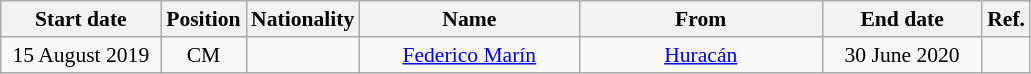<table class="wikitable" style="text-align:center; font-size:90%; ">
<tr>
<th style="background:#; color:#; width:100px;">Start date</th>
<th style="background:#; color:#; width:50px;">Position</th>
<th style="background:#; color:#; width:50px;">Nationality</th>
<th style="background:#; color:#; width:140px;">Name</th>
<th style="background:#; color:#; width:155px;">From</th>
<th style="background:#; color:#; width:100px;">End date</th>
<th style="background:#; color:#; width:25px;">Ref.</th>
</tr>
<tr>
<td>15 August 2019</td>
<td>CM</td>
<td></td>
<td><a href='#'>Federico Marín</a></td>
<td> <a href='#'>Huracán</a></td>
<td>30 June 2020</td>
<td></td>
</tr>
</table>
